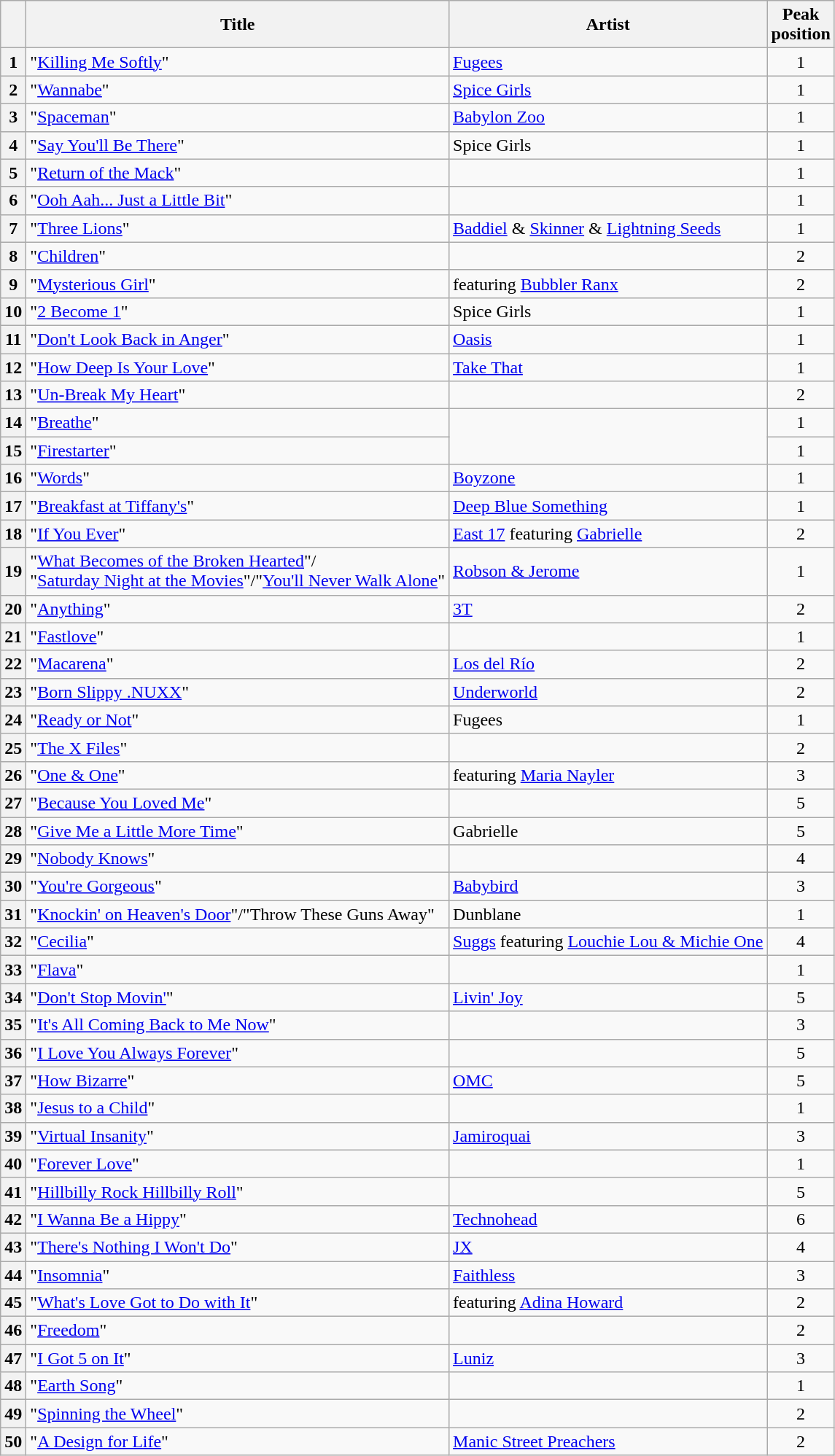<table class="wikitable sortable plainrowheaders">
<tr>
<th scope=col></th>
<th scope=col>Title</th>
<th scope=col>Artist</th>
<th scope=col>Peak<br>position</th>
</tr>
<tr>
<th scope=row style="text-align:center;">1</th>
<td>"<a href='#'>Killing Me Softly</a>"</td>
<td><a href='#'>Fugees</a></td>
<td align="center">1</td>
</tr>
<tr>
<th scope=row style="text-align:center;">2</th>
<td>"<a href='#'>Wannabe</a>"</td>
<td><a href='#'>Spice Girls</a></td>
<td align="center">1</td>
</tr>
<tr>
<th scope=row style="text-align:center;">3</th>
<td>"<a href='#'>Spaceman</a>"</td>
<td><a href='#'>Babylon Zoo</a></td>
<td align="center">1</td>
</tr>
<tr>
<th scope=row style="text-align:center;">4</th>
<td>"<a href='#'>Say You'll Be There</a>"</td>
<td>Spice Girls</td>
<td align="center">1</td>
</tr>
<tr>
<th scope=row style="text-align:center;">5</th>
<td>"<a href='#'>Return of the Mack</a>"</td>
<td></td>
<td align="center">1</td>
</tr>
<tr>
<th scope=row style="text-align:center;">6</th>
<td>"<a href='#'>Ooh Aah... Just a Little Bit</a>"</td>
<td></td>
<td align="center">1</td>
</tr>
<tr>
<th scope=row style="text-align:center;">7</th>
<td>"<a href='#'>Three Lions</a>"</td>
<td><a href='#'>Baddiel</a> & <a href='#'>Skinner</a> & <a href='#'>Lightning Seeds</a></td>
<td align="center">1</td>
</tr>
<tr>
<th scope=row style="text-align:center;">8</th>
<td>"<a href='#'>Children</a>"</td>
<td></td>
<td align="center">2</td>
</tr>
<tr>
<th scope=row style="text-align:center;">9</th>
<td>"<a href='#'>Mysterious Girl</a>"</td>
<td> featuring <a href='#'>Bubbler Ranx</a></td>
<td align="center">2</td>
</tr>
<tr>
<th scope=row style="text-align:center;">10</th>
<td>"<a href='#'>2 Become 1</a>"</td>
<td>Spice Girls</td>
<td align="center">1</td>
</tr>
<tr>
<th scope=row style="text-align:center;">11</th>
<td>"<a href='#'>Don't Look Back in Anger</a>"</td>
<td><a href='#'>Oasis</a></td>
<td align="center">1</td>
</tr>
<tr>
<th scope=row style="text-align:center;">12</th>
<td>"<a href='#'>How Deep Is Your Love</a>"</td>
<td><a href='#'>Take That</a></td>
<td align="center">1</td>
</tr>
<tr>
<th scope=row style="text-align:center;">13</th>
<td>"<a href='#'>Un-Break My Heart</a>"</td>
<td></td>
<td align="center">2</td>
</tr>
<tr>
<th scope=row style="text-align:center;">14</th>
<td>"<a href='#'>Breathe</a>"</td>
<td rowspan="2"></td>
<td align="center">1</td>
</tr>
<tr>
<th scope=row style="text-align:center;">15</th>
<td>"<a href='#'>Firestarter</a>"</td>
<td align="center">1</td>
</tr>
<tr>
<th scope=row style="text-align:center;">16</th>
<td>"<a href='#'>Words</a>"</td>
<td><a href='#'>Boyzone</a></td>
<td align="center">1</td>
</tr>
<tr>
<th scope=row style="text-align:center;">17</th>
<td>"<a href='#'>Breakfast at Tiffany's</a>"</td>
<td><a href='#'>Deep Blue Something</a></td>
<td align="center">1</td>
</tr>
<tr>
<th scope=row style="text-align:center;">18</th>
<td>"<a href='#'>If You Ever</a>"</td>
<td><a href='#'>East 17</a> featuring <a href='#'>Gabrielle</a></td>
<td align="center">2</td>
</tr>
<tr>
<th scope=row style="text-align:center;">19</th>
<td>"<a href='#'>What Becomes of the Broken Hearted</a>"/<br>"<a href='#'>Saturday Night at the Movies</a>"/"<a href='#'>You'll Never Walk Alone</a>"</td>
<td><a href='#'>Robson & Jerome</a></td>
<td align="center">1</td>
</tr>
<tr>
<th scope=row style="text-align:center;">20</th>
<td>"<a href='#'>Anything</a>"</td>
<td><a href='#'>3T</a></td>
<td align="center">2</td>
</tr>
<tr>
<th scope=row style="text-align:center;">21</th>
<td>"<a href='#'>Fastlove</a>"</td>
<td></td>
<td align="center">1</td>
</tr>
<tr>
<th scope=row style="text-align:center;">22</th>
<td>"<a href='#'>Macarena</a>"</td>
<td><a href='#'>Los del Río</a></td>
<td align="center">2</td>
</tr>
<tr>
<th scope=row style="text-align:center;">23</th>
<td>"<a href='#'>Born Slippy .NUXX</a>"</td>
<td><a href='#'>Underworld</a></td>
<td align="center">2</td>
</tr>
<tr>
<th scope=row style="text-align:center;">24</th>
<td>"<a href='#'>Ready or Not</a>"</td>
<td>Fugees</td>
<td align="center">1</td>
</tr>
<tr>
<th scope=row style="text-align:center;">25</th>
<td>"<a href='#'>The X Files</a>"</td>
<td></td>
<td align="center">2</td>
</tr>
<tr>
<th scope=row style="text-align:center;">26</th>
<td>"<a href='#'>One & One</a>"</td>
<td> featuring <a href='#'>Maria Nayler</a></td>
<td align="center">3</td>
</tr>
<tr>
<th scope=row style="text-align:center;">27</th>
<td>"<a href='#'>Because You Loved Me</a>"</td>
<td></td>
<td align="center">5</td>
</tr>
<tr>
<th scope=row style="text-align:center;">28</th>
<td>"<a href='#'>Give Me a Little More Time</a>"</td>
<td>Gabrielle</td>
<td align="center">5</td>
</tr>
<tr>
<th scope=row style="text-align:center;">29</th>
<td>"<a href='#'>Nobody Knows</a>"</td>
<td></td>
<td align="center">4</td>
</tr>
<tr>
<th scope=row style="text-align:center;">30</th>
<td>"<a href='#'>You're Gorgeous</a>"</td>
<td><a href='#'>Babybird</a></td>
<td align="center">3</td>
</tr>
<tr>
<th scope=row style="text-align:center;">31</th>
<td>"<a href='#'>Knockin' on Heaven's Door</a>"/"Throw These Guns Away"</td>
<td>Dunblane</td>
<td align="center">1</td>
</tr>
<tr>
<th scope=row style="text-align:center;">32</th>
<td>"<a href='#'>Cecilia</a>"</td>
<td><a href='#'>Suggs</a> featuring <a href='#'>Louchie Lou & Michie One</a></td>
<td align="center">4</td>
</tr>
<tr>
<th scope=row style="text-align:center;">33</th>
<td>"<a href='#'>Flava</a>"</td>
<td></td>
<td align="center">1</td>
</tr>
<tr>
<th scope=row style="text-align:center;">34</th>
<td>"<a href='#'>Don't Stop Movin'</a>"</td>
<td><a href='#'>Livin' Joy</a></td>
<td align="center">5</td>
</tr>
<tr>
<th scope=row style="text-align:center;">35</th>
<td>"<a href='#'>It's All Coming Back to Me Now</a>"</td>
<td></td>
<td align="center">3</td>
</tr>
<tr>
<th scope=row style="text-align:center;">36</th>
<td>"<a href='#'>I Love You Always Forever</a>"</td>
<td></td>
<td align="center">5</td>
</tr>
<tr>
<th scope=row style="text-align:center;">37</th>
<td>"<a href='#'>How Bizarre</a>"</td>
<td><a href='#'>OMC</a></td>
<td align="center">5</td>
</tr>
<tr>
<th scope=row style="text-align:center;">38</th>
<td>"<a href='#'>Jesus to a Child</a>"</td>
<td></td>
<td align="center">1</td>
</tr>
<tr>
<th scope=row style="text-align:center;">39</th>
<td>"<a href='#'>Virtual Insanity</a>"</td>
<td><a href='#'>Jamiroquai</a></td>
<td align="center">3</td>
</tr>
<tr>
<th scope=row style="text-align:center;">40</th>
<td>"<a href='#'>Forever Love</a>"</td>
<td></td>
<td align="center">1</td>
</tr>
<tr>
<th scope=row style="text-align:center;">41</th>
<td>"<a href='#'>Hillbilly Rock Hillbilly Roll</a>"</td>
<td></td>
<td align="center">5</td>
</tr>
<tr>
<th scope=row style="text-align:center;">42</th>
<td>"<a href='#'>I Wanna Be a Hippy</a>"</td>
<td><a href='#'>Technohead</a></td>
<td align="center">6</td>
</tr>
<tr>
<th scope=row style="text-align:center;">43</th>
<td>"<a href='#'>There's Nothing I Won't Do</a>"</td>
<td><a href='#'>JX</a></td>
<td align="center">4</td>
</tr>
<tr>
<th scope=row style="text-align:center;">44</th>
<td>"<a href='#'>Insomnia</a>"</td>
<td><a href='#'>Faithless</a></td>
<td align="center">3</td>
</tr>
<tr>
<th scope=row style="text-align:center;">45</th>
<td>"<a href='#'>What's Love Got to Do with It</a>"</td>
<td> featuring <a href='#'>Adina Howard</a></td>
<td align="center">2</td>
</tr>
<tr>
<th scope=row style="text-align:center;">46</th>
<td>"<a href='#'>Freedom</a>"</td>
<td></td>
<td align="center">2</td>
</tr>
<tr>
<th scope=row style="text-align:center;">47</th>
<td>"<a href='#'>I Got 5 on It</a>"</td>
<td><a href='#'>Luniz</a></td>
<td align="center">3</td>
</tr>
<tr>
<th scope=row style="text-align:center;">48</th>
<td>"<a href='#'>Earth Song</a>"</td>
<td></td>
<td align="center">1</td>
</tr>
<tr>
<th scope=row style="text-align:center;">49</th>
<td>"<a href='#'>Spinning the Wheel</a>"</td>
<td></td>
<td align="center">2</td>
</tr>
<tr>
<th scope=row style="text-align:center;">50</th>
<td>"<a href='#'>A Design for Life</a>"</td>
<td><a href='#'>Manic Street Preachers</a></td>
<td align="center">2</td>
</tr>
</table>
